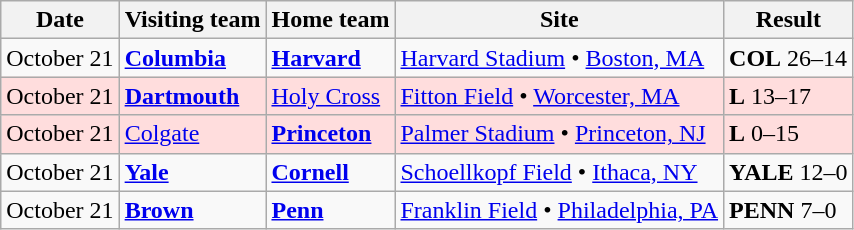<table class="wikitable">
<tr>
<th>Date</th>
<th>Visiting team</th>
<th>Home team</th>
<th>Site</th>
<th>Result</th>
</tr>
<tr>
<td>October 21</td>
<td><strong><a href='#'>Columbia</a></strong></td>
<td><strong><a href='#'>Harvard</a></strong></td>
<td><a href='#'>Harvard Stadium</a> • <a href='#'>Boston, MA</a></td>
<td><strong>COL</strong> 26–14</td>
</tr>
<tr style="background:#FFDDDD;">
<td>October 21</td>
<td><strong><a href='#'>Dartmouth</a></strong></td>
<td><a href='#'>Holy Cross</a></td>
<td><a href='#'>Fitton Field</a> • <a href='#'>Worcester, MA</a></td>
<td><strong>L</strong> 13–17</td>
</tr>
<tr style="background:#FFDDDD;">
<td>October 21</td>
<td><a href='#'>Colgate</a></td>
<td><strong><a href='#'>Princeton</a></strong></td>
<td><a href='#'>Palmer Stadium</a> • <a href='#'>Princeton, NJ</a></td>
<td><strong>L</strong> 0–15</td>
</tr>
<tr>
<td>October 21</td>
<td><strong><a href='#'>Yale</a></strong></td>
<td><strong><a href='#'>Cornell</a></strong></td>
<td><a href='#'>Schoellkopf Field</a> • <a href='#'>Ithaca, NY</a></td>
<td><strong>YALE</strong> 12–0</td>
</tr>
<tr>
<td>October 21</td>
<td><strong><a href='#'>Brown</a></strong></td>
<td><strong><a href='#'>Penn</a></strong></td>
<td><a href='#'>Franklin Field</a> • <a href='#'>Philadelphia, PA</a></td>
<td><strong>PENN</strong> 7–0</td>
</tr>
</table>
